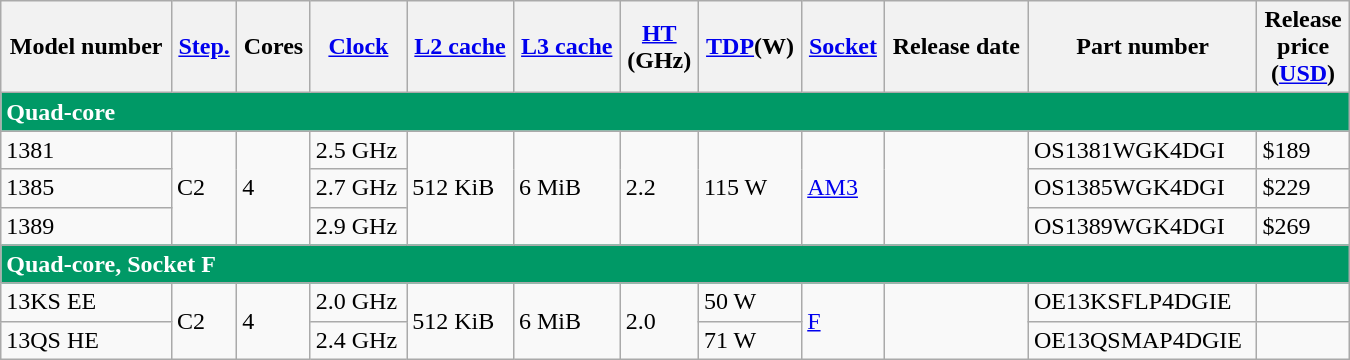<table style="width:900px; px;" class="wikitable">
<tr>
<th>Model number</th>
<th><a href='#'>Step.</a></th>
<th>Cores</th>
<th><a href='#'>Clock</a></th>
<th><a href='#'>L2 cache</a></th>
<th><a href='#'>L3 cache</a></th>
<th><a href='#'>HT</a><br>(GHz)</th>
<th><a href='#'>TDP</a>(W)</th>
<th><a href='#'>Socket</a></th>
<th>Release date</th>
<th>Part number</th>
<th>Release<br>price<br>(<a href='#'>USD</a>)</th>
</tr>
<tr>
<td colspan="12" style="text-align:left; background:#096; color:white;"><strong>Quad-core</strong></td>
</tr>
<tr>
<td>1381</td>
<td rowspan="3">C2</td>
<td rowspan="3">4</td>
<td>2.5 GHz</td>
<td rowspan="3">512 KiB<br></td>
<td rowspan="3">6 MiB</td>
<td rowspan="3">2.2</td>
<td rowspan="3">115 W</td>
<td rowspan="3"><a href='#'>AM3</a></td>
<td rowspan="3"></td>
<td>OS1381WGK4DGI</td>
<td>$189</td>
</tr>
<tr>
<td>1385</td>
<td>2.7 GHz</td>
<td>OS1385WGK4DGI</td>
<td>$229</td>
</tr>
<tr>
<td>1389</td>
<td>2.9 GHz</td>
<td>OS1389WGK4DGI</td>
<td>$269</td>
</tr>
<tr>
<td colspan="12" style="text-align:left; background:#096; color:white;"><strong>Quad-core, Socket F</strong></td>
</tr>
<tr>
<td>13KS EE</td>
<td rowspan="2">C2</td>
<td rowspan="2">4</td>
<td>2.0 GHz</td>
<td rowspan="2">512 KiB<br></td>
<td rowspan="2">6 MiB</td>
<td rowspan="2">2.0</td>
<td>50 W</td>
<td rowspan="2"><a href='#'>F</a><br></td>
<td rowspan="2"></td>
<td>OE13KSFLP4DGIE</td>
<td></td>
</tr>
<tr>
<td>13QS HE</td>
<td>2.4 GHz</td>
<td>71 W</td>
<td>OE13QSMAP4DGIE</td>
<td></td>
</tr>
</table>
